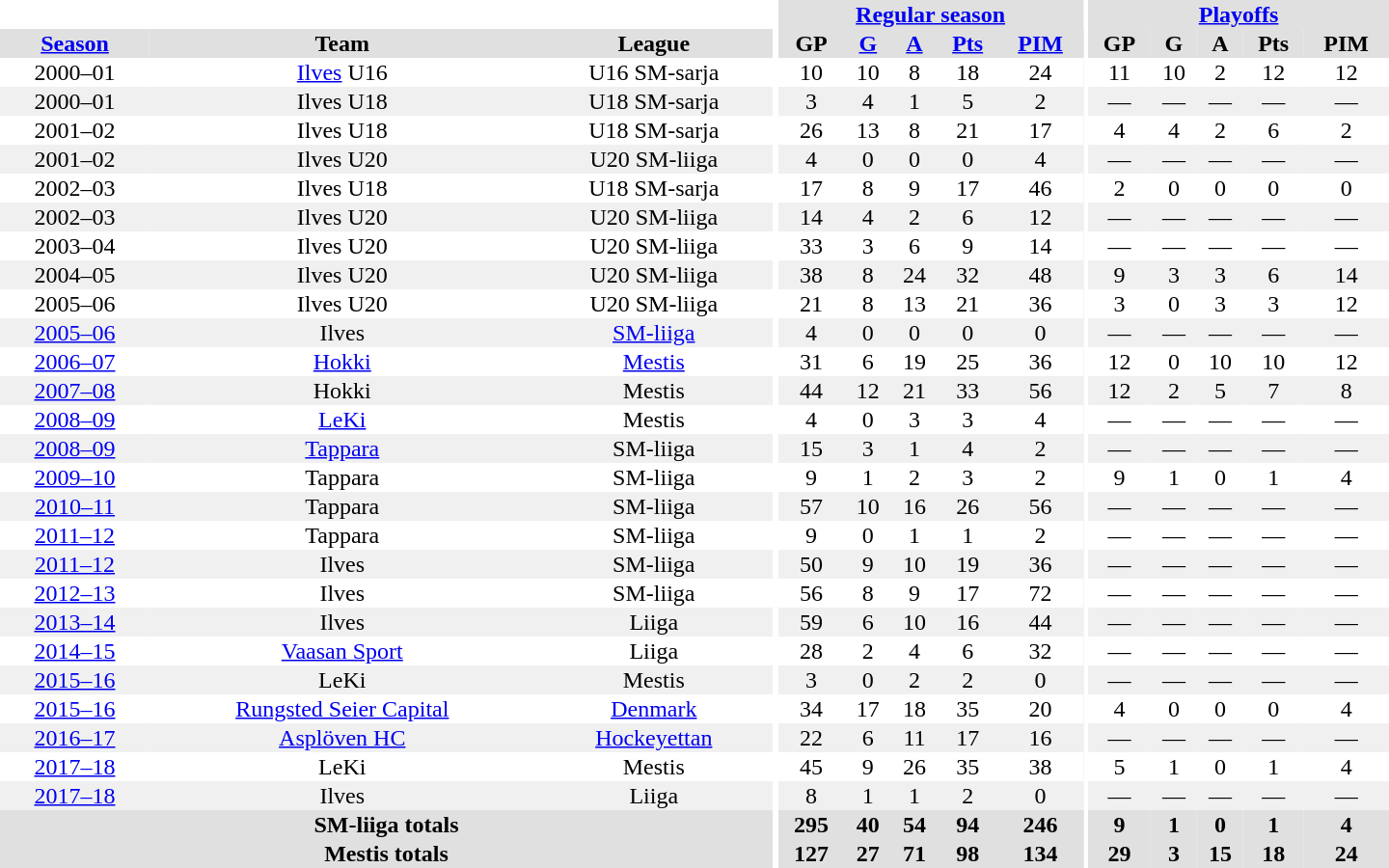<table border="0" cellpadding="1" cellspacing="0" style="text-align:center; width:60em">
<tr bgcolor="#e0e0e0">
<th colspan="3" bgcolor="#ffffff"></th>
<th rowspan="99" bgcolor="#ffffff"></th>
<th colspan="5"><a href='#'>Regular season</a></th>
<th rowspan="99" bgcolor="#ffffff"></th>
<th colspan="5"><a href='#'>Playoffs</a></th>
</tr>
<tr bgcolor="#e0e0e0">
<th><a href='#'>Season</a></th>
<th>Team</th>
<th>League</th>
<th>GP</th>
<th><a href='#'>G</a></th>
<th><a href='#'>A</a></th>
<th><a href='#'>Pts</a></th>
<th><a href='#'>PIM</a></th>
<th>GP</th>
<th>G</th>
<th>A</th>
<th>Pts</th>
<th>PIM</th>
</tr>
<tr>
<td>2000–01</td>
<td><a href='#'>Ilves</a> U16</td>
<td>U16 SM-sarja</td>
<td>10</td>
<td>10</td>
<td>8</td>
<td>18</td>
<td>24</td>
<td>11</td>
<td>10</td>
<td>2</td>
<td>12</td>
<td>12</td>
</tr>
<tr bgcolor="#f0f0f0">
<td>2000–01</td>
<td>Ilves U18</td>
<td>U18 SM-sarja</td>
<td>3</td>
<td>4</td>
<td>1</td>
<td>5</td>
<td>2</td>
<td>—</td>
<td>—</td>
<td>—</td>
<td>—</td>
<td>—</td>
</tr>
<tr>
<td>2001–02</td>
<td>Ilves U18</td>
<td>U18 SM-sarja</td>
<td>26</td>
<td>13</td>
<td>8</td>
<td>21</td>
<td>17</td>
<td>4</td>
<td>4</td>
<td>2</td>
<td>6</td>
<td>2</td>
</tr>
<tr bgcolor="#f0f0f0">
<td>2001–02</td>
<td>Ilves U20</td>
<td>U20 SM-liiga</td>
<td>4</td>
<td>0</td>
<td>0</td>
<td>0</td>
<td>4</td>
<td>—</td>
<td>—</td>
<td>—</td>
<td>—</td>
<td>—</td>
</tr>
<tr>
<td>2002–03</td>
<td>Ilves U18</td>
<td>U18 SM-sarja</td>
<td>17</td>
<td>8</td>
<td>9</td>
<td>17</td>
<td>46</td>
<td>2</td>
<td>0</td>
<td>0</td>
<td>0</td>
<td>0</td>
</tr>
<tr bgcolor="#f0f0f0">
<td>2002–03</td>
<td>Ilves U20</td>
<td>U20 SM-liiga</td>
<td>14</td>
<td>4</td>
<td>2</td>
<td>6</td>
<td>12</td>
<td>—</td>
<td>—</td>
<td>—</td>
<td>—</td>
<td>—</td>
</tr>
<tr>
<td>2003–04</td>
<td>Ilves U20</td>
<td>U20 SM-liiga</td>
<td>33</td>
<td>3</td>
<td>6</td>
<td>9</td>
<td>14</td>
<td>—</td>
<td>—</td>
<td>—</td>
<td>—</td>
<td>—</td>
</tr>
<tr bgcolor="#f0f0f0">
<td>2004–05</td>
<td>Ilves U20</td>
<td>U20 SM-liiga</td>
<td>38</td>
<td>8</td>
<td>24</td>
<td>32</td>
<td>48</td>
<td>9</td>
<td>3</td>
<td>3</td>
<td>6</td>
<td>14</td>
</tr>
<tr>
<td>2005–06</td>
<td>Ilves U20</td>
<td>U20 SM-liiga</td>
<td>21</td>
<td>8</td>
<td>13</td>
<td>21</td>
<td>36</td>
<td>3</td>
<td>0</td>
<td>3</td>
<td>3</td>
<td>12</td>
</tr>
<tr bgcolor="#f0f0f0">
<td><a href='#'>2005–06</a></td>
<td>Ilves</td>
<td><a href='#'>SM-liiga</a></td>
<td>4</td>
<td>0</td>
<td>0</td>
<td>0</td>
<td>0</td>
<td>—</td>
<td>—</td>
<td>—</td>
<td>—</td>
<td>—</td>
</tr>
<tr>
<td><a href='#'>2006–07</a></td>
<td><a href='#'>Hokki</a></td>
<td><a href='#'>Mestis</a></td>
<td>31</td>
<td>6</td>
<td>19</td>
<td>25</td>
<td>36</td>
<td>12</td>
<td>0</td>
<td>10</td>
<td>10</td>
<td>12</td>
</tr>
<tr bgcolor="#f0f0f0">
<td><a href='#'>2007–08</a></td>
<td>Hokki</td>
<td>Mestis</td>
<td>44</td>
<td>12</td>
<td>21</td>
<td>33</td>
<td>56</td>
<td>12</td>
<td>2</td>
<td>5</td>
<td>7</td>
<td>8</td>
</tr>
<tr>
<td><a href='#'>2008–09</a></td>
<td><a href='#'>LeKi</a></td>
<td>Mestis</td>
<td>4</td>
<td>0</td>
<td>3</td>
<td>3</td>
<td>4</td>
<td>—</td>
<td>—</td>
<td>—</td>
<td>—</td>
<td>—</td>
</tr>
<tr bgcolor="#f0f0f0">
<td><a href='#'>2008–09</a></td>
<td><a href='#'>Tappara</a></td>
<td>SM-liiga</td>
<td>15</td>
<td>3</td>
<td>1</td>
<td>4</td>
<td>2</td>
<td>—</td>
<td>—</td>
<td>—</td>
<td>—</td>
<td>—</td>
</tr>
<tr>
<td><a href='#'>2009–10</a></td>
<td>Tappara</td>
<td>SM-liiga</td>
<td>9</td>
<td>1</td>
<td>2</td>
<td>3</td>
<td>2</td>
<td>9</td>
<td>1</td>
<td>0</td>
<td>1</td>
<td>4</td>
</tr>
<tr bgcolor="#f0f0f0">
<td><a href='#'>2010–11</a></td>
<td>Tappara</td>
<td>SM-liiga</td>
<td>57</td>
<td>10</td>
<td>16</td>
<td>26</td>
<td>56</td>
<td>—</td>
<td>—</td>
<td>—</td>
<td>—</td>
<td>—</td>
</tr>
<tr>
<td><a href='#'>2011–12</a></td>
<td>Tappara</td>
<td>SM-liiga</td>
<td>9</td>
<td>0</td>
<td>1</td>
<td>1</td>
<td>2</td>
<td>—</td>
<td>—</td>
<td>—</td>
<td>—</td>
<td>—</td>
</tr>
<tr bgcolor="#f0f0f0">
<td><a href='#'>2011–12</a></td>
<td>Ilves</td>
<td>SM-liiga</td>
<td>50</td>
<td>9</td>
<td>10</td>
<td>19</td>
<td>36</td>
<td>—</td>
<td>—</td>
<td>—</td>
<td>—</td>
<td>—</td>
</tr>
<tr>
<td><a href='#'>2012–13</a></td>
<td>Ilves</td>
<td>SM-liiga</td>
<td>56</td>
<td>8</td>
<td>9</td>
<td>17</td>
<td>72</td>
<td>—</td>
<td>—</td>
<td>—</td>
<td>—</td>
<td>—</td>
</tr>
<tr bgcolor="#f0f0f0">
<td><a href='#'>2013–14</a></td>
<td>Ilves</td>
<td>Liiga</td>
<td>59</td>
<td>6</td>
<td>10</td>
<td>16</td>
<td>44</td>
<td>—</td>
<td>—</td>
<td>—</td>
<td>—</td>
<td>—</td>
</tr>
<tr>
<td><a href='#'>2014–15</a></td>
<td><a href='#'>Vaasan Sport</a></td>
<td>Liiga</td>
<td>28</td>
<td>2</td>
<td>4</td>
<td>6</td>
<td>32</td>
<td>—</td>
<td>—</td>
<td>—</td>
<td>—</td>
<td>—</td>
</tr>
<tr bgcolor="#f0f0f0">
<td><a href='#'>2015–16</a></td>
<td>LeKi</td>
<td>Mestis</td>
<td>3</td>
<td>0</td>
<td>2</td>
<td>2</td>
<td>0</td>
<td>—</td>
<td>—</td>
<td>—</td>
<td>—</td>
<td>—</td>
</tr>
<tr>
<td><a href='#'>2015–16</a></td>
<td><a href='#'>Rungsted Seier Capital</a></td>
<td><a href='#'>Denmark</a></td>
<td>34</td>
<td>17</td>
<td>18</td>
<td>35</td>
<td>20</td>
<td>4</td>
<td>0</td>
<td>0</td>
<td>0</td>
<td>4</td>
</tr>
<tr bgcolor="#f0f0f0">
<td><a href='#'>2016–17</a></td>
<td><a href='#'>Asplöven HC</a></td>
<td><a href='#'>Hockeyettan</a></td>
<td>22</td>
<td>6</td>
<td>11</td>
<td>17</td>
<td>16</td>
<td>—</td>
<td>—</td>
<td>—</td>
<td>—</td>
<td>—</td>
</tr>
<tr>
<td><a href='#'>2017–18</a></td>
<td>LeKi</td>
<td>Mestis</td>
<td>45</td>
<td>9</td>
<td>26</td>
<td>35</td>
<td>38</td>
<td>5</td>
<td>1</td>
<td>0</td>
<td>1</td>
<td>4</td>
</tr>
<tr bgcolor="#f0f0f0">
<td><a href='#'>2017–18</a></td>
<td>Ilves</td>
<td>Liiga</td>
<td>8</td>
<td>1</td>
<td>1</td>
<td>2</td>
<td>0</td>
<td>—</td>
<td>—</td>
<td>—</td>
<td>—</td>
<td>—</td>
</tr>
<tr>
</tr>
<tr ALIGN="center" bgcolor="#e0e0e0">
<th colspan="3">SM-liiga totals</th>
<th ALIGN="center">295</th>
<th ALIGN="center">40</th>
<th ALIGN="center">54</th>
<th ALIGN="center">94</th>
<th ALIGN="center">246</th>
<th ALIGN="center">9</th>
<th ALIGN="center">1</th>
<th ALIGN="center">0</th>
<th ALIGN="center">1</th>
<th ALIGN="center">4</th>
</tr>
<tr>
</tr>
<tr ALIGN="center" bgcolor="#e0e0e0">
<th colspan="3">Mestis totals</th>
<th ALIGN="center">127</th>
<th ALIGN="center">27</th>
<th ALIGN="center">71</th>
<th ALIGN="center">98</th>
<th ALIGN="center">134</th>
<th ALIGN="center">29</th>
<th ALIGN="center">3</th>
<th ALIGN="center">15</th>
<th ALIGN="center">18</th>
<th ALIGN="center">24</th>
</tr>
</table>
